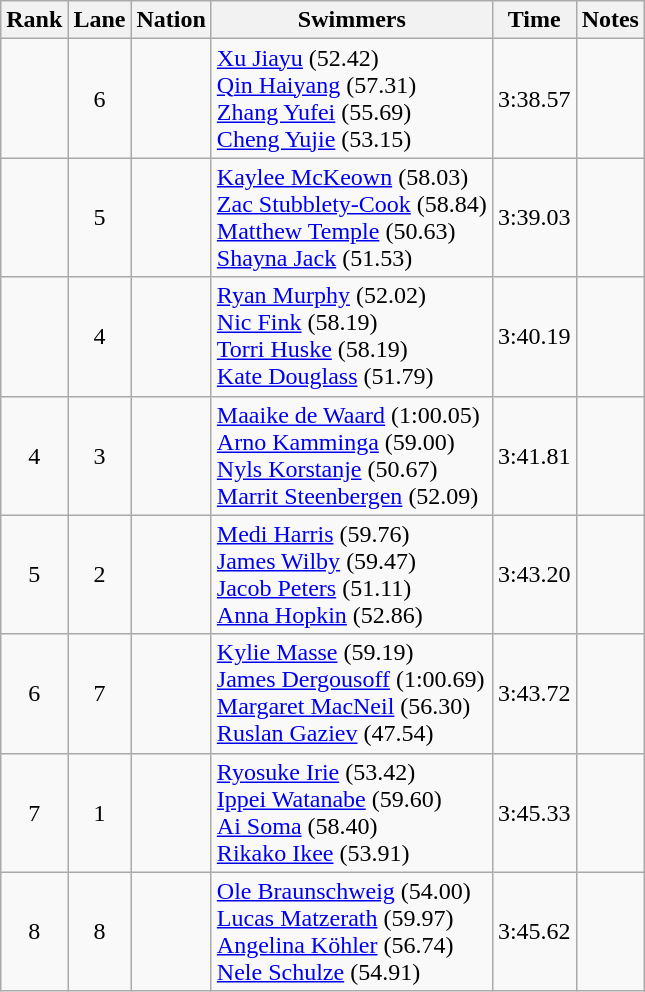<table class="wikitable sortable" style="text-align:center">
<tr>
<th>Rank</th>
<th>Lane</th>
<th>Nation</th>
<th>Swimmers</th>
<th>Time</th>
<th>Notes</th>
</tr>
<tr>
<td></td>
<td>6</td>
<td align=left></td>
<td align=left><a href='#'>Xu Jiayu</a> (52.42)<br><a href='#'>Qin Haiyang</a> (57.31)<br><a href='#'>Zhang Yufei</a> (55.69)<br><a href='#'>Cheng Yujie</a> (53.15)</td>
<td>3:38.57</td>
<td></td>
</tr>
<tr>
<td></td>
<td>5</td>
<td align=left></td>
<td align=left><a href='#'>Kaylee McKeown</a> (58.03)<br><a href='#'>Zac Stubblety-Cook</a> (58.84)<br><a href='#'>Matthew Temple</a> (50.63)<br><a href='#'>Shayna Jack</a> (51.53)</td>
<td>3:39.03</td>
<td></td>
</tr>
<tr>
<td></td>
<td>4</td>
<td align=left></td>
<td align=left><a href='#'>Ryan Murphy</a> (52.02)<br><a href='#'>Nic Fink</a> (58.19)<br><a href='#'>Torri Huske</a> (58.19)<br><a href='#'>Kate Douglass</a> (51.79)</td>
<td>3:40.19</td>
<td></td>
</tr>
<tr>
<td>4</td>
<td>3</td>
<td align=left></td>
<td align=left><a href='#'>Maaike de Waard</a> (1:00.05)<br><a href='#'>Arno Kamminga</a> (59.00)<br><a href='#'>Nyls Korstanje</a> (50.67)<br><a href='#'>Marrit Steenbergen</a> (52.09)</td>
<td>3:41.81</td>
<td></td>
</tr>
<tr>
<td>5</td>
<td>2</td>
<td align=left></td>
<td align=left><a href='#'>Medi Harris</a> (59.76)<br><a href='#'>James Wilby</a> (59.47)<br><a href='#'>Jacob Peters</a> (51.11)<br><a href='#'>Anna Hopkin</a> (52.86)</td>
<td>3:43.20</td>
<td></td>
</tr>
<tr>
<td>6</td>
<td>7</td>
<td align=left></td>
<td align=left><a href='#'>Kylie Masse</a> (59.19)<br><a href='#'>James Dergousoff</a> (1:00.69)<br><a href='#'>Margaret MacNeil</a> (56.30)<br><a href='#'>Ruslan Gaziev</a> (47.54)</td>
<td>3:43.72</td>
<td></td>
</tr>
<tr>
<td>7</td>
<td>1</td>
<td align=left></td>
<td align=left><a href='#'>Ryosuke Irie</a> (53.42)<br><a href='#'>Ippei Watanabe</a> (59.60)<br><a href='#'>Ai Soma</a> (58.40)<br><a href='#'>Rikako Ikee</a> (53.91)</td>
<td>3:45.33</td>
<td></td>
</tr>
<tr>
<td>8</td>
<td>8</td>
<td align=left></td>
<td align=left><a href='#'>Ole Braunschweig</a> (54.00)<br><a href='#'>Lucas Matzerath</a> (59.97)<br><a href='#'>Angelina Köhler</a> (56.74)<br><a href='#'>Nele Schulze</a> (54.91)</td>
<td>3:45.62</td>
<td></td>
</tr>
</table>
